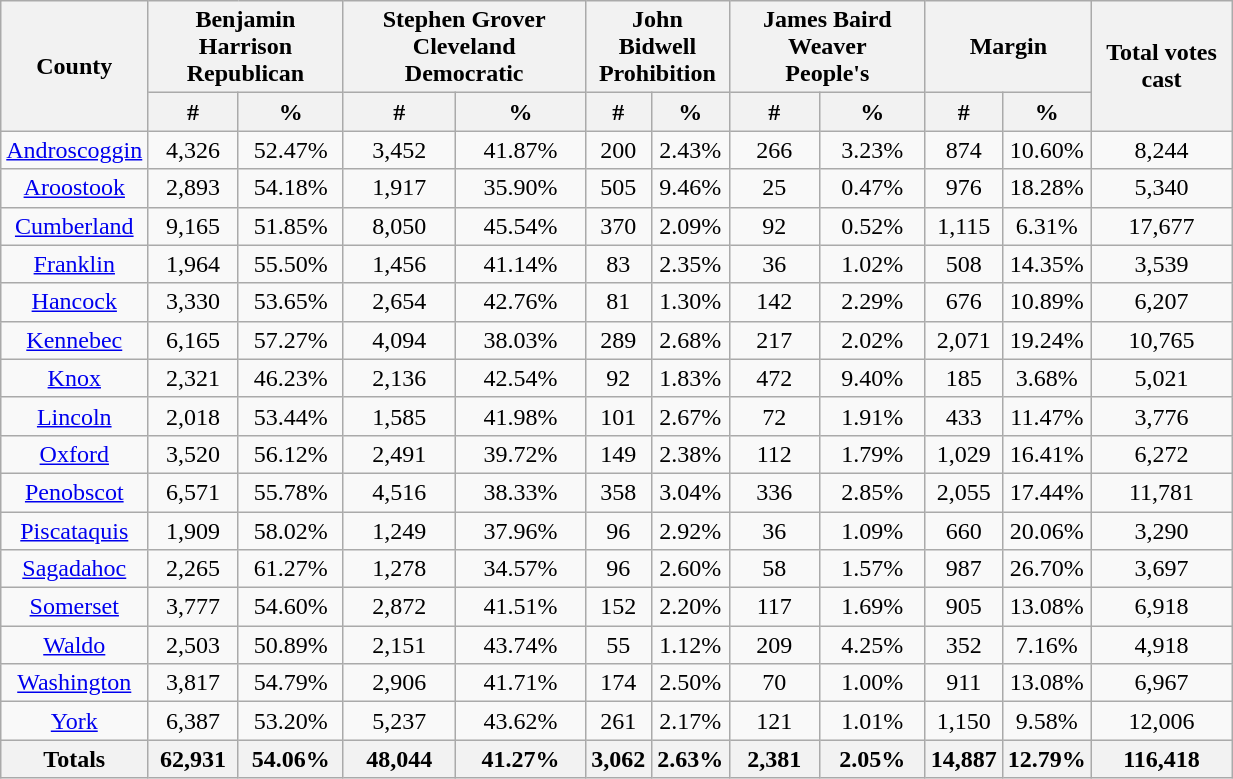<table width="65%" class="wikitable sortable">
<tr>
<th style="text-align:center;" rowspan="2">County</th>
<th style="text-align:center;" colspan="2">Benjamin Harrison<br>Republican</th>
<th style="text-align:center;" colspan="2">Stephen Grover Cleveland<br>Democratic</th>
<th style="text-align:center;" colspan="2">John Bidwell<br>Prohibition</th>
<th style="text-align:center;" colspan="2">James Baird Weaver<br>People's</th>
<th style="text-align:center;" colspan="2">Margin</th>
<th style="text-align:center;" rowspan="2">Total votes cast</th>
</tr>
<tr>
<th style="text-align:center;" data-sort-type="number">#</th>
<th style="text-align:center;" data-sort-type="number">%</th>
<th style="text-align:center;" data-sort-type="number">#</th>
<th style="text-align:center;" data-sort-type="number">%</th>
<th style="text-align:center;" data-sort-type="number">#</th>
<th style="text-align:center;" data-sort-type="number">%</th>
<th style="text-align:center;" data-sort-type="number">#</th>
<th style="text-align:center;" data-sort-type="number">%</th>
<th style="text-align:center;" data-sort-type="number">#</th>
<th style="text-align:center;" data-sort-type="number">%</th>
</tr>
<tr style="text-align:center;">
<td><a href='#'>Androscoggin</a></td>
<td>4,326</td>
<td>52.47%</td>
<td>3,452</td>
<td>41.87%</td>
<td>200</td>
<td>2.43%</td>
<td>266</td>
<td>3.23%</td>
<td>874</td>
<td>10.60%</td>
<td>8,244</td>
</tr>
<tr style="text-align:center;">
<td><a href='#'>Aroostook</a></td>
<td>2,893</td>
<td>54.18%</td>
<td>1,917</td>
<td>35.90%</td>
<td>505</td>
<td>9.46%</td>
<td>25</td>
<td>0.47%</td>
<td>976</td>
<td>18.28%</td>
<td>5,340</td>
</tr>
<tr style="text-align:center;">
<td><a href='#'>Cumberland</a></td>
<td>9,165</td>
<td>51.85%</td>
<td>8,050</td>
<td>45.54%</td>
<td>370</td>
<td>2.09%</td>
<td>92</td>
<td>0.52%</td>
<td>1,115</td>
<td>6.31%</td>
<td>17,677</td>
</tr>
<tr style="text-align:center;">
<td><a href='#'>Franklin</a></td>
<td>1,964</td>
<td>55.50%</td>
<td>1,456</td>
<td>41.14%</td>
<td>83</td>
<td>2.35%</td>
<td>36</td>
<td>1.02%</td>
<td>508</td>
<td>14.35%</td>
<td>3,539</td>
</tr>
<tr style="text-align:center;">
<td><a href='#'>Hancock</a></td>
<td>3,330</td>
<td>53.65%</td>
<td>2,654</td>
<td>42.76%</td>
<td>81</td>
<td>1.30%</td>
<td>142</td>
<td>2.29%</td>
<td>676</td>
<td>10.89%</td>
<td>6,207</td>
</tr>
<tr style="text-align:center;">
<td><a href='#'>Kennebec</a></td>
<td>6,165</td>
<td>57.27%</td>
<td>4,094</td>
<td>38.03%</td>
<td>289</td>
<td>2.68%</td>
<td>217</td>
<td>2.02%</td>
<td>2,071</td>
<td>19.24%</td>
<td>10,765</td>
</tr>
<tr style="text-align:center;">
<td><a href='#'>Knox</a></td>
<td>2,321</td>
<td>46.23%</td>
<td>2,136</td>
<td>42.54%</td>
<td>92</td>
<td>1.83%</td>
<td>472</td>
<td>9.40%</td>
<td>185</td>
<td>3.68%</td>
<td>5,021</td>
</tr>
<tr style="text-align:center;">
<td><a href='#'>Lincoln</a></td>
<td>2,018</td>
<td>53.44%</td>
<td>1,585</td>
<td>41.98%</td>
<td>101</td>
<td>2.67%</td>
<td>72</td>
<td>1.91%</td>
<td>433</td>
<td>11.47%</td>
<td>3,776</td>
</tr>
<tr style="text-align:center;">
<td><a href='#'>Oxford</a></td>
<td>3,520</td>
<td>56.12%</td>
<td>2,491</td>
<td>39.72%</td>
<td>149</td>
<td>2.38%</td>
<td>112</td>
<td>1.79%</td>
<td>1,029</td>
<td>16.41%</td>
<td>6,272</td>
</tr>
<tr style="text-align:center;">
<td><a href='#'>Penobscot</a></td>
<td>6,571</td>
<td>55.78%</td>
<td>4,516</td>
<td>38.33%</td>
<td>358</td>
<td>3.04%</td>
<td>336</td>
<td>2.85%</td>
<td>2,055</td>
<td>17.44%</td>
<td>11,781</td>
</tr>
<tr style="text-align:center;">
<td><a href='#'>Piscataquis</a></td>
<td>1,909</td>
<td>58.02%</td>
<td>1,249</td>
<td>37.96%</td>
<td>96</td>
<td>2.92%</td>
<td>36</td>
<td>1.09%</td>
<td>660</td>
<td>20.06%</td>
<td>3,290</td>
</tr>
<tr style="text-align:center;">
<td><a href='#'>Sagadahoc</a></td>
<td>2,265</td>
<td>61.27%</td>
<td>1,278</td>
<td>34.57%</td>
<td>96</td>
<td>2.60%</td>
<td>58</td>
<td>1.57%</td>
<td>987</td>
<td>26.70%</td>
<td>3,697</td>
</tr>
<tr style="text-align:center;">
<td><a href='#'>Somerset</a></td>
<td>3,777</td>
<td>54.60%</td>
<td>2,872</td>
<td>41.51%</td>
<td>152</td>
<td>2.20%</td>
<td>117</td>
<td>1.69%</td>
<td>905</td>
<td>13.08%</td>
<td>6,918</td>
</tr>
<tr style="text-align:center;">
<td><a href='#'>Waldo</a></td>
<td>2,503</td>
<td>50.89%</td>
<td>2,151</td>
<td>43.74%</td>
<td>55</td>
<td>1.12%</td>
<td>209</td>
<td>4.25%</td>
<td>352</td>
<td>7.16%</td>
<td>4,918</td>
</tr>
<tr style="text-align:center;">
<td><a href='#'>Washington</a></td>
<td>3,817</td>
<td>54.79%</td>
<td>2,906</td>
<td>41.71%</td>
<td>174</td>
<td>2.50%</td>
<td>70</td>
<td>1.00%</td>
<td>911</td>
<td>13.08%</td>
<td>6,967</td>
</tr>
<tr style="text-align:center;">
<td><a href='#'>York</a></td>
<td>6,387</td>
<td>53.20%</td>
<td>5,237</td>
<td>43.62%</td>
<td>261</td>
<td>2.17%</td>
<td>121</td>
<td>1.01%</td>
<td>1,150</td>
<td>9.58%</td>
<td>12,006</td>
</tr>
<tr style="text-align:center;">
<th>Totals</th>
<th>62,931</th>
<th>54.06%</th>
<th>48,044</th>
<th>41.27%</th>
<th>3,062</th>
<th>2.63%</th>
<th>2,381</th>
<th>2.05%</th>
<th>14,887</th>
<th>12.79%</th>
<th>116,418</th>
</tr>
</table>
